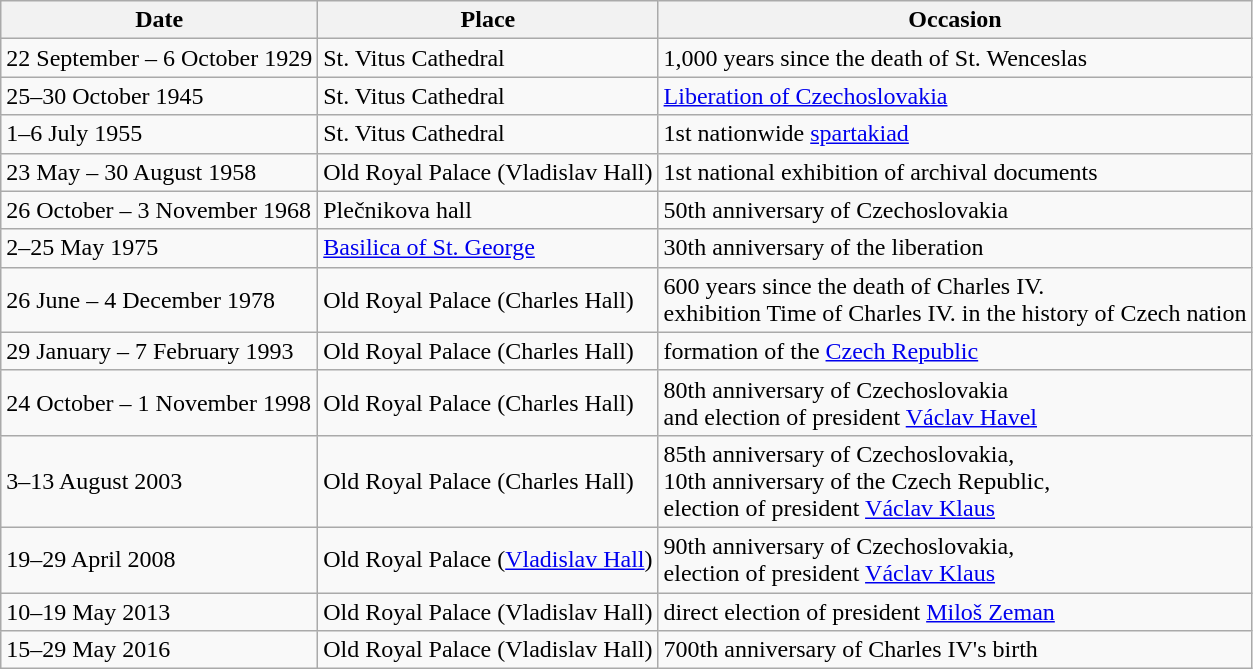<table class=wikitable>
<tr>
<th>Date</th>
<th>Place</th>
<th>Occasion</th>
</tr>
<tr>
<td>22 September – 6 October 1929</td>
<td>St. Vitus Cathedral</td>
<td>1,000 years since the death of St. Wenceslas</td>
</tr>
<tr>
<td>25–30 October 1945</td>
<td>St. Vitus Cathedral</td>
<td><a href='#'>Liberation of Czechoslovakia</a></td>
</tr>
<tr>
<td>1–6 July 1955</td>
<td>St. Vitus Cathedral</td>
<td>1st nationwide <a href='#'>spartakiad</a></td>
</tr>
<tr>
<td>23 May – 30 August 1958</td>
<td>Old Royal Palace (Vladislav Hall)</td>
<td>1st national exhibition of archival documents</td>
</tr>
<tr>
<td>26 October – 3 November 1968</td>
<td>Plečnikova hall</td>
<td>50th anniversary of Czechoslovakia</td>
</tr>
<tr>
<td>2–25 May 1975</td>
<td><a href='#'>Basilica of St. George</a></td>
<td>30th anniversary of the liberation</td>
</tr>
<tr>
<td>26 June – 4 December 1978</td>
<td>Old Royal Palace (Charles Hall)</td>
<td>600 years since the death of Charles IV.<br>exhibition Time of Charles IV. in the history of Czech nation</td>
</tr>
<tr>
<td>29 January – 7 February 1993</td>
<td>Old Royal Palace (Charles Hall)</td>
<td>formation of the <a href='#'>Czech Republic</a></td>
</tr>
<tr>
<td>24 October – 1 November 1998</td>
<td>Old Royal Palace (Charles Hall)</td>
<td>80th anniversary of Czechoslovakia<br>and election of president <a href='#'>Václav Havel</a></td>
</tr>
<tr>
<td>3–13 August 2003</td>
<td>Old Royal Palace (Charles Hall)</td>
<td>85th anniversary of Czechoslovakia,<br>10th anniversary of the Czech Republic,<br>election of president <a href='#'>Václav Klaus</a></td>
</tr>
<tr>
<td>19–29 April 2008</td>
<td>Old Royal Palace (<a href='#'>Vladislav Hall</a>)</td>
<td>90th anniversary of Czechoslovakia,<br>election of president <a href='#'>Václav Klaus</a></td>
</tr>
<tr>
<td>10–19 May 2013</td>
<td>Old Royal Palace (Vladislav Hall)</td>
<td>direct election of president <a href='#'>Miloš Zeman</a></td>
</tr>
<tr>
<td>15–29 May 2016</td>
<td>Old Royal Palace (Vladislav Hall)</td>
<td>700th anniversary of Charles IV's birth</td>
</tr>
</table>
